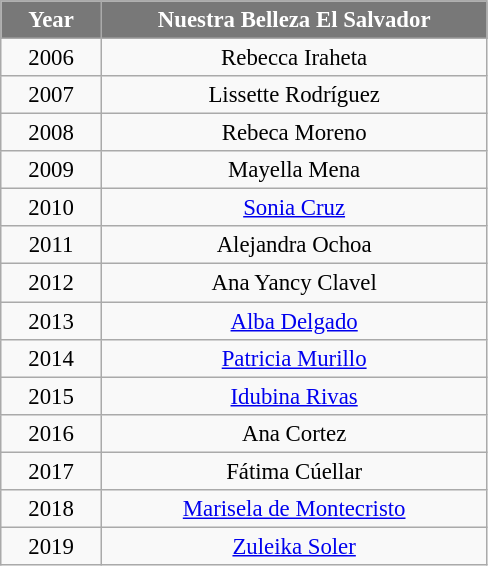<table class="wikitable sortable" style="font-size: 95%; text-align:center">
<tr>
<th width="60" style="background-color:#787878;color:#FFFFFF;">Year</th>
<th width="250" style="background-color:#787878;color:#FFFFFF;">Nuestra Belleza El Salvador</th>
</tr>
<tr>
<td>2006</td>
<td>Rebecca Iraheta</td>
</tr>
<tr>
<td>2007</td>
<td>Lissette Rodríguez</td>
</tr>
<tr>
<td>2008</td>
<td>Rebeca Moreno</td>
</tr>
<tr>
<td>2009</td>
<td>Mayella Mena</td>
</tr>
<tr>
<td>2010</td>
<td><a href='#'>Sonia Cruz</a></td>
</tr>
<tr>
<td>2011</td>
<td>Alejandra Ochoa</td>
</tr>
<tr>
<td>2012</td>
<td>Ana Yancy Clavel</td>
</tr>
<tr>
<td>2013</td>
<td><a href='#'>Alba Delgado</a></td>
</tr>
<tr>
<td>2014</td>
<td><a href='#'>Patricia Murillo</a></td>
</tr>
<tr>
<td>2015</td>
<td><a href='#'>Idubina Rivas</a></td>
</tr>
<tr>
<td>2016</td>
<td>Ana Cortez</td>
</tr>
<tr>
<td>2017</td>
<td>Fátima Cúellar</td>
</tr>
<tr>
<td>2018</td>
<td><a href='#'>Marisela de Montecristo</a></td>
</tr>
<tr>
<td>2019</td>
<td><a href='#'>Zuleika Soler</a></td>
</tr>
</table>
